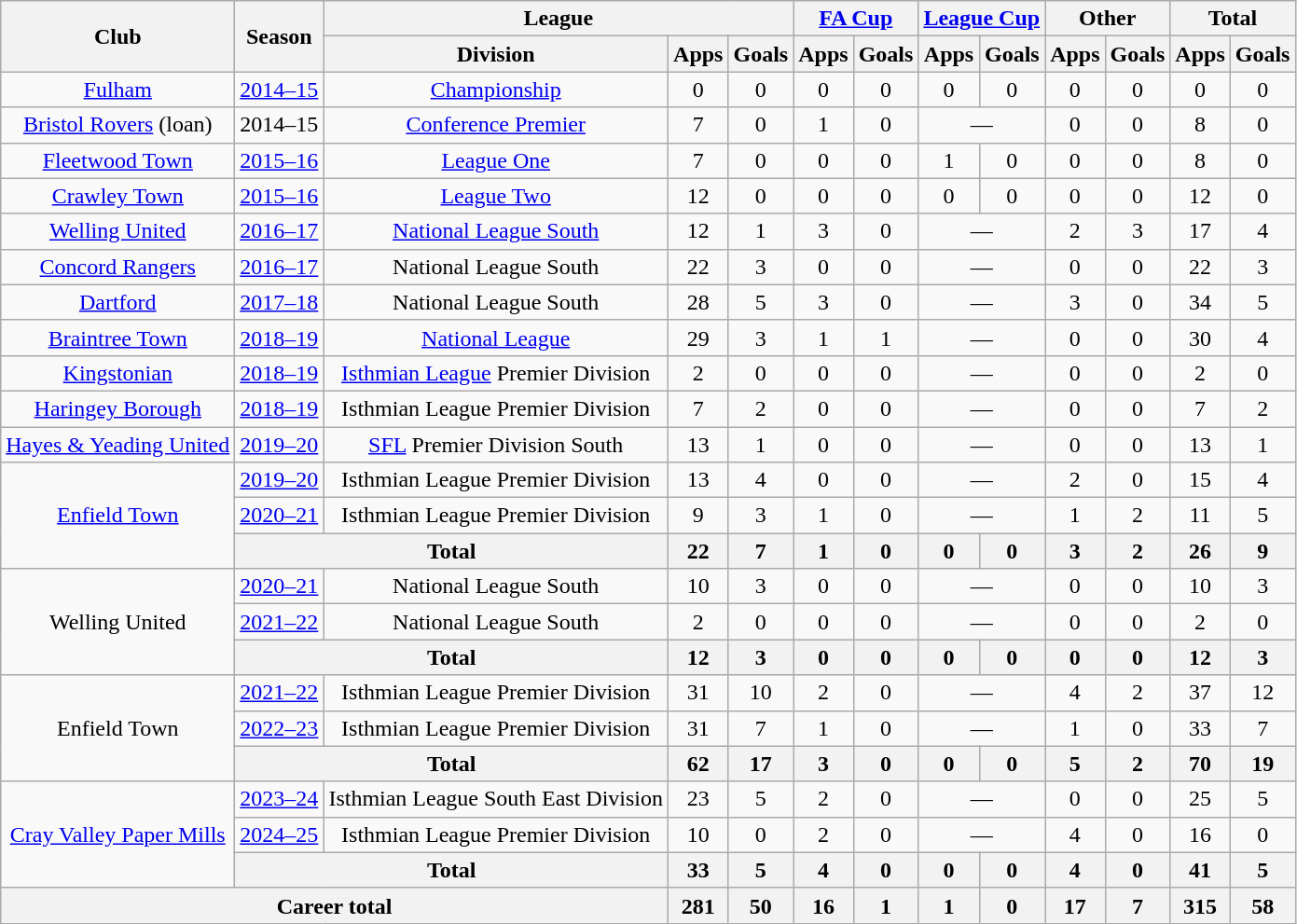<table class="wikitable" style="text-align: center">
<tr>
<th rowspan="2">Club</th>
<th rowspan="2">Season</th>
<th colspan="3">League</th>
<th colspan="2"><a href='#'>FA Cup</a></th>
<th colspan="2"><a href='#'>League Cup</a></th>
<th colspan="2">Other</th>
<th colspan="2">Total</th>
</tr>
<tr>
<th>Division</th>
<th>Apps</th>
<th>Goals</th>
<th>Apps</th>
<th>Goals</th>
<th>Apps</th>
<th>Goals</th>
<th>Apps</th>
<th>Goals</th>
<th>Apps</th>
<th>Goals</th>
</tr>
<tr>
<td><a href='#'>Fulham</a></td>
<td><a href='#'>2014–15</a></td>
<td><a href='#'>Championship</a></td>
<td>0</td>
<td>0</td>
<td>0</td>
<td>0</td>
<td>0</td>
<td>0</td>
<td>0</td>
<td>0</td>
<td>0</td>
<td>0</td>
</tr>
<tr>
<td><a href='#'>Bristol Rovers</a> (loan)</td>
<td>2014–15</td>
<td><a href='#'>Conference Premier</a></td>
<td>7</td>
<td>0</td>
<td>1</td>
<td>0</td>
<td colspan="2">—</td>
<td>0</td>
<td>0</td>
<td>8</td>
<td>0</td>
</tr>
<tr>
<td><a href='#'>Fleetwood Town</a></td>
<td><a href='#'>2015–16</a></td>
<td><a href='#'>League One</a></td>
<td>7</td>
<td>0</td>
<td>0</td>
<td>0</td>
<td>1</td>
<td>0</td>
<td>0</td>
<td>0</td>
<td>8</td>
<td>0</td>
</tr>
<tr>
<td><a href='#'>Crawley Town</a></td>
<td><a href='#'>2015–16</a></td>
<td><a href='#'>League Two</a></td>
<td>12</td>
<td>0</td>
<td>0</td>
<td>0</td>
<td>0</td>
<td>0</td>
<td>0</td>
<td>0</td>
<td>12</td>
<td>0</td>
</tr>
<tr>
<td><a href='#'>Welling United</a></td>
<td><a href='#'>2016–17</a></td>
<td><a href='#'>National League South</a></td>
<td>12</td>
<td>1</td>
<td>3</td>
<td>0</td>
<td colspan="2">—</td>
<td>2</td>
<td>3</td>
<td>17</td>
<td>4</td>
</tr>
<tr>
<td><a href='#'>Concord Rangers</a></td>
<td><a href='#'>2016–17</a></td>
<td>National League South</td>
<td>22</td>
<td>3</td>
<td>0</td>
<td>0</td>
<td colspan="2">—</td>
<td>0</td>
<td>0</td>
<td>22</td>
<td>3</td>
</tr>
<tr>
<td><a href='#'>Dartford</a></td>
<td><a href='#'>2017–18</a></td>
<td>National League South</td>
<td>28</td>
<td>5</td>
<td>3</td>
<td>0</td>
<td colspan="2">—</td>
<td>3</td>
<td>0</td>
<td>34</td>
<td>5</td>
</tr>
<tr>
<td><a href='#'>Braintree Town</a></td>
<td><a href='#'>2018–19</a></td>
<td><a href='#'>National League</a></td>
<td>29</td>
<td>3</td>
<td>1</td>
<td>1</td>
<td colspan="2">—</td>
<td>0</td>
<td>0</td>
<td>30</td>
<td>4</td>
</tr>
<tr>
<td><a href='#'>Kingstonian</a></td>
<td><a href='#'>2018–19</a></td>
<td><a href='#'>Isthmian League</a> Premier Division</td>
<td>2</td>
<td>0</td>
<td>0</td>
<td>0</td>
<td colspan="2">—</td>
<td>0</td>
<td>0</td>
<td>2</td>
<td>0</td>
</tr>
<tr>
<td><a href='#'>Haringey Borough</a></td>
<td><a href='#'>2018–19</a></td>
<td>Isthmian League Premier Division</td>
<td>7</td>
<td>2</td>
<td>0</td>
<td>0</td>
<td colspan="2">—</td>
<td>0</td>
<td>0</td>
<td>7</td>
<td>2</td>
</tr>
<tr>
<td><a href='#'>Hayes & Yeading United</a></td>
<td><a href='#'>2019–20</a></td>
<td><a href='#'>SFL</a> Premier Division South</td>
<td>13</td>
<td>1</td>
<td>0</td>
<td>0</td>
<td colspan="2">—</td>
<td>0</td>
<td>0</td>
<td>13</td>
<td>1</td>
</tr>
<tr>
<td rowspan="3"><a href='#'>Enfield Town</a></td>
<td><a href='#'>2019–20</a></td>
<td>Isthmian League Premier Division</td>
<td>13</td>
<td>4</td>
<td>0</td>
<td>0</td>
<td colspan="2">—</td>
<td>2</td>
<td>0</td>
<td>15</td>
<td>4</td>
</tr>
<tr>
<td><a href='#'>2020–21</a></td>
<td>Isthmian League Premier Division</td>
<td>9</td>
<td>3</td>
<td>1</td>
<td>0</td>
<td colspan="2">—</td>
<td>1</td>
<td>2</td>
<td>11</td>
<td>5</td>
</tr>
<tr>
<th colspan=2>Total</th>
<th>22</th>
<th>7</th>
<th>1</th>
<th>0</th>
<th>0</th>
<th>0</th>
<th>3</th>
<th>2</th>
<th>26</th>
<th>9</th>
</tr>
<tr>
<td rowspan="3">Welling United</td>
<td><a href='#'>2020–21</a></td>
<td>National League South</td>
<td>10</td>
<td>3</td>
<td>0</td>
<td>0</td>
<td colspan="2">—</td>
<td>0</td>
<td>0</td>
<td>10</td>
<td>3</td>
</tr>
<tr>
<td><a href='#'>2021–22</a></td>
<td>National League South</td>
<td>2</td>
<td>0</td>
<td>0</td>
<td>0</td>
<td colspan="2">—</td>
<td>0</td>
<td>0</td>
<td>2</td>
<td>0</td>
</tr>
<tr>
<th colspan=2>Total</th>
<th>12</th>
<th>3</th>
<th>0</th>
<th>0</th>
<th>0</th>
<th>0</th>
<th>0</th>
<th>0</th>
<th>12</th>
<th>3</th>
</tr>
<tr>
<td rowspan="3">Enfield Town</td>
<td><a href='#'>2021–22</a></td>
<td>Isthmian League Premier Division</td>
<td>31</td>
<td>10</td>
<td>2</td>
<td>0</td>
<td colspan="2">—</td>
<td>4</td>
<td>2</td>
<td>37</td>
<td>12</td>
</tr>
<tr>
<td><a href='#'>2022–23</a></td>
<td>Isthmian League Premier Division</td>
<td>31</td>
<td>7</td>
<td>1</td>
<td>0</td>
<td colspan="2">—</td>
<td>1</td>
<td>0</td>
<td>33</td>
<td>7</td>
</tr>
<tr>
<th colspan="2">Total</th>
<th>62</th>
<th>17</th>
<th>3</th>
<th>0</th>
<th>0</th>
<th>0</th>
<th>5</th>
<th>2</th>
<th>70</th>
<th>19</th>
</tr>
<tr>
<td rowspan="3"><a href='#'>Cray Valley Paper Mills</a></td>
<td><a href='#'>2023–24</a></td>
<td>Isthmian League South East Division</td>
<td>23</td>
<td>5</td>
<td>2</td>
<td>0</td>
<td colspan="2">—</td>
<td>0</td>
<td>0</td>
<td>25</td>
<td>5</td>
</tr>
<tr>
<td><a href='#'>2024–25</a></td>
<td>Isthmian League Premier Division</td>
<td>10</td>
<td>0</td>
<td>2</td>
<td>0</td>
<td colspan="2">—</td>
<td>4</td>
<td>0</td>
<td>16</td>
<td>0</td>
</tr>
<tr>
<th colspan="2">Total</th>
<th>33</th>
<th>5</th>
<th>4</th>
<th>0</th>
<th>0</th>
<th>0</th>
<th>4</th>
<th>0</th>
<th>41</th>
<th>5</th>
</tr>
<tr>
<th colspan="3">Career total</th>
<th>281</th>
<th>50</th>
<th>16</th>
<th>1</th>
<th>1</th>
<th>0</th>
<th>17</th>
<th>7</th>
<th>315</th>
<th>58</th>
</tr>
</table>
